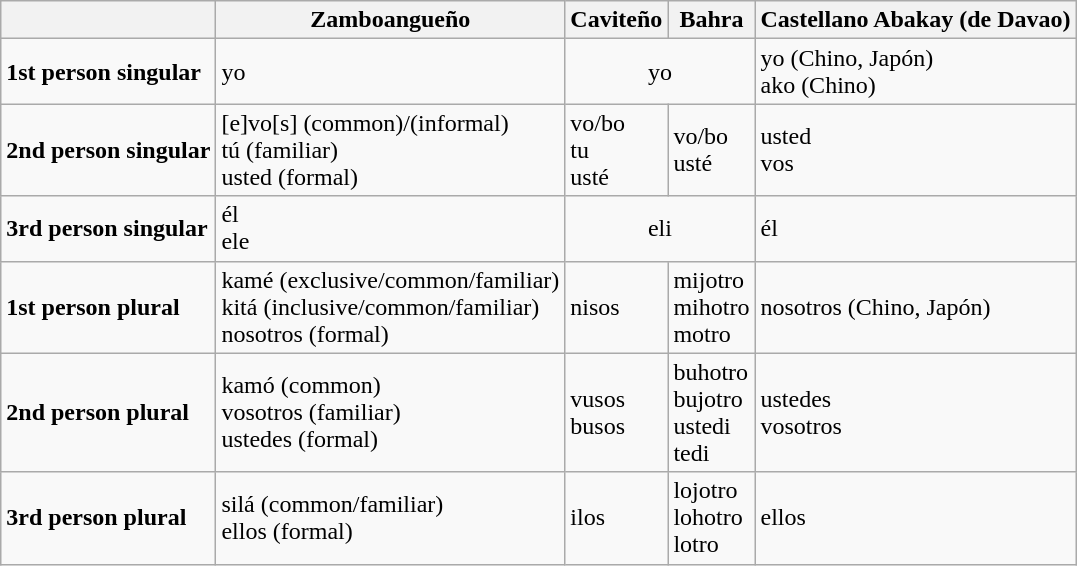<table class="wikitable">
<tr>
<th> </th>
<th>Zamboangueño</th>
<th>Caviteño</th>
<th>Bahra</th>
<th>Castellano Abakay (de Davao)</th>
</tr>
<tr>
<td><strong>1st person singular</strong></td>
<td>yo</td>
<td colspan="2" align="center">yo</td>
<td>yo (Chino, Japón)<br>ako (Chino)</td>
</tr>
<tr>
<td><strong>2nd person singular</strong></td>
<td>[e]vo[s] (common)/(informal)<br>tú (familiar)<br>usted (formal)</td>
<td>vo/bo<br>tu<br>usté</td>
<td>vo/bo<br>usté</td>
<td>usted<br>vos</td>
</tr>
<tr>
<td><strong>3rd person singular</strong></td>
<td>él<br>ele</td>
<td colspan="2" align="center">eli</td>
<td>él</td>
</tr>
<tr>
<td><strong>1st person plural</strong></td>
<td>kamé (exclusive/common/familiar)<br>kitá (inclusive/common/familiar)<br>nosotros (formal)</td>
<td>nisos</td>
<td>mijotro<br>mihotro<br>motro</td>
<td>nosotros (Chino, Japón)</td>
</tr>
<tr>
<td><strong>2nd person plural</strong></td>
<td>kamó (common)<br> vosotros (familiar)<br> ustedes (formal)</td>
<td>vusos<br>busos</td>
<td>buhotro<br>bujotro<br>ustedi<br>tedi</td>
<td>ustedes<br>vosotros</td>
</tr>
<tr>
<td><strong>3rd person plural</strong></td>
<td>silá (common/familiar)<br>ellos (formal)</td>
<td>ilos</td>
<td>lojotro<br>lohotro<br>lotro</td>
<td>ellos</td>
</tr>
</table>
